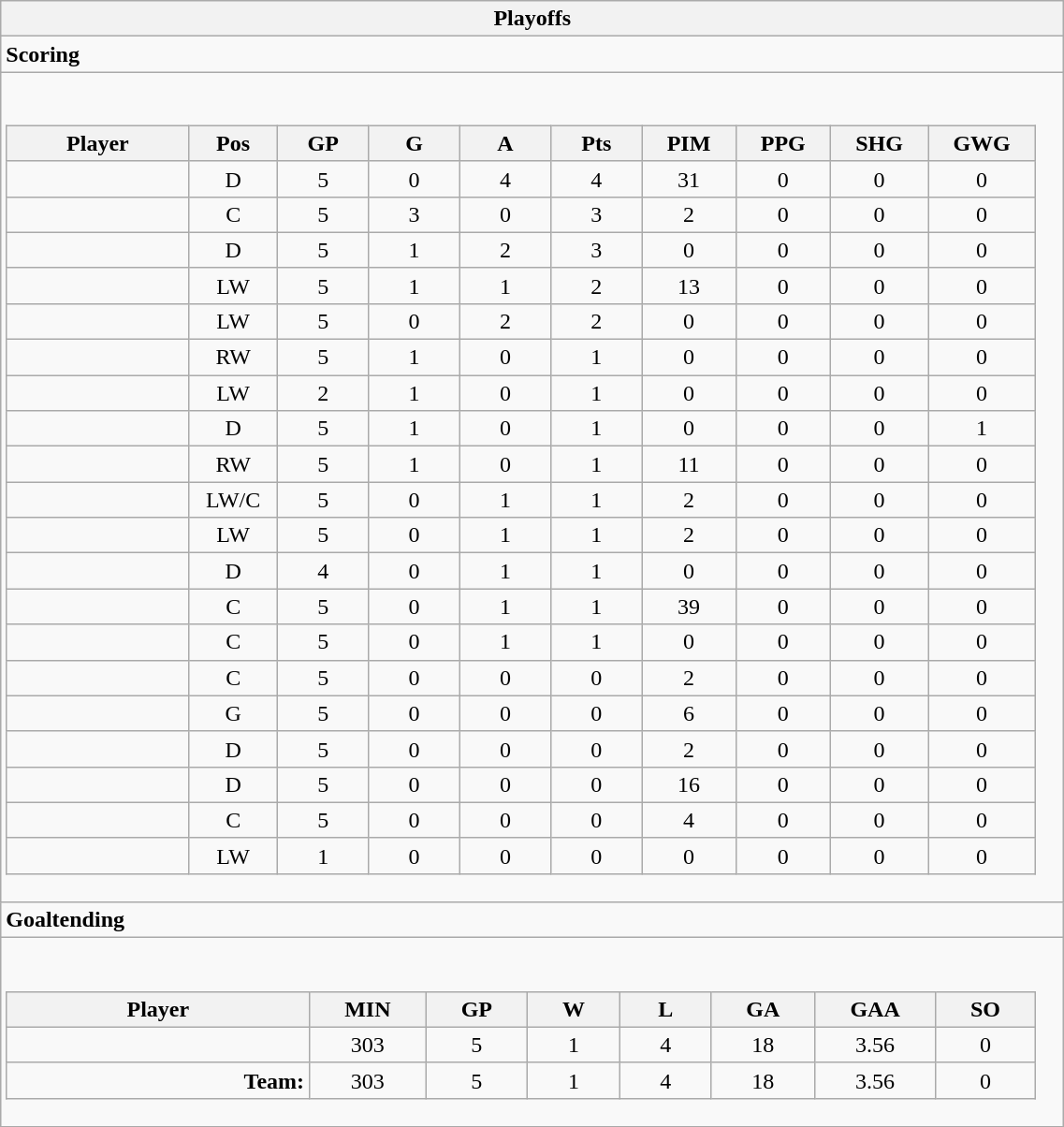<table class="wikitable collapsible " width="60%" border="1">
<tr>
<th>Playoffs</th>
</tr>
<tr>
<td class="tocccolors"><strong>Scoring</strong></td>
</tr>
<tr>
<td><br><table class="wikitable sortable">
<tr ALIGN="center">
<th bgcolor="#DDDDFF" width="10%">Player</th>
<th bgcolor="#DDDDFF" width="3%" title="Position">Pos</th>
<th bgcolor="#DDDDFF" width="5%" title="Games played">GP</th>
<th bgcolor="#DDDDFF" width="5%" title="Goals">G</th>
<th bgcolor="#DDDDFF" width="5%" title="Assists">A</th>
<th bgcolor="#DDDDFF" width="5%" title="Points">Pts</th>
<th bgcolor="#DDDDFF" width="5%" title="Penalties in Minutes">PIM</th>
<th bgcolor="#DDDDFF" width="5%" title="Power play goals">PPG</th>
<th bgcolor="#DDDDFF" width="5%" title="Short-handed goals">SHG</th>
<th bgcolor="#DDDDFF" width="5%" title="Game-winning goals">GWG</th>
</tr>
<tr align="center">
<td align="right"></td>
<td>D</td>
<td>5</td>
<td>0</td>
<td>4</td>
<td>4</td>
<td>31</td>
<td>0</td>
<td>0</td>
<td>0</td>
</tr>
<tr align="center">
<td align="right"></td>
<td>C</td>
<td>5</td>
<td>3</td>
<td>0</td>
<td>3</td>
<td>2</td>
<td>0</td>
<td>0</td>
<td>0</td>
</tr>
<tr align="center">
<td align="right"></td>
<td>D</td>
<td>5</td>
<td>1</td>
<td>2</td>
<td>3</td>
<td>0</td>
<td>0</td>
<td>0</td>
<td>0</td>
</tr>
<tr align="center">
<td align="right"></td>
<td>LW</td>
<td>5</td>
<td>1</td>
<td>1</td>
<td>2</td>
<td>13</td>
<td>0</td>
<td>0</td>
<td>0</td>
</tr>
<tr align="center">
<td align="right"></td>
<td>LW</td>
<td>5</td>
<td>0</td>
<td>2</td>
<td>2</td>
<td>0</td>
<td>0</td>
<td>0</td>
<td>0</td>
</tr>
<tr align="center">
<td align="right"></td>
<td>RW</td>
<td>5</td>
<td>1</td>
<td>0</td>
<td>1</td>
<td>0</td>
<td>0</td>
<td>0</td>
<td>0</td>
</tr>
<tr align="center">
<td align="right"></td>
<td>LW</td>
<td>2</td>
<td>1</td>
<td>0</td>
<td>1</td>
<td>0</td>
<td>0</td>
<td>0</td>
<td>0</td>
</tr>
<tr align="center">
<td align="right"></td>
<td>D</td>
<td>5</td>
<td>1</td>
<td>0</td>
<td>1</td>
<td>0</td>
<td>0</td>
<td>0</td>
<td>1</td>
</tr>
<tr align="center">
<td align="right"></td>
<td>RW</td>
<td>5</td>
<td>1</td>
<td>0</td>
<td>1</td>
<td>11</td>
<td>0</td>
<td>0</td>
<td>0</td>
</tr>
<tr align="center">
<td align="right"></td>
<td>LW/C</td>
<td>5</td>
<td>0</td>
<td>1</td>
<td>1</td>
<td>2</td>
<td>0</td>
<td>0</td>
<td>0</td>
</tr>
<tr align="center">
<td align="right"></td>
<td>LW</td>
<td>5</td>
<td>0</td>
<td>1</td>
<td>1</td>
<td>2</td>
<td>0</td>
<td>0</td>
<td>0</td>
</tr>
<tr align="center">
<td align="right"></td>
<td>D</td>
<td>4</td>
<td>0</td>
<td>1</td>
<td>1</td>
<td>0</td>
<td>0</td>
<td>0</td>
<td>0</td>
</tr>
<tr align="center">
<td align="right"></td>
<td>C</td>
<td>5</td>
<td>0</td>
<td>1</td>
<td>1</td>
<td>39</td>
<td>0</td>
<td>0</td>
<td>0</td>
</tr>
<tr align="center">
<td align="right"></td>
<td>C</td>
<td>5</td>
<td>0</td>
<td>1</td>
<td>1</td>
<td>0</td>
<td>0</td>
<td>0</td>
<td>0</td>
</tr>
<tr align="center">
<td align="right"></td>
<td>C</td>
<td>5</td>
<td>0</td>
<td>0</td>
<td>0</td>
<td>2</td>
<td>0</td>
<td>0</td>
<td>0</td>
</tr>
<tr align="center">
<td align="right"></td>
<td>G</td>
<td>5</td>
<td>0</td>
<td>0</td>
<td>0</td>
<td>6</td>
<td>0</td>
<td>0</td>
<td>0</td>
</tr>
<tr align="center">
<td align="right"></td>
<td>D</td>
<td>5</td>
<td>0</td>
<td>0</td>
<td>0</td>
<td>2</td>
<td>0</td>
<td>0</td>
<td>0</td>
</tr>
<tr align="center">
<td align="right"></td>
<td>D</td>
<td>5</td>
<td>0</td>
<td>0</td>
<td>0</td>
<td>16</td>
<td>0</td>
<td>0</td>
<td>0</td>
</tr>
<tr align="center">
<td align="right"></td>
<td>C</td>
<td>5</td>
<td>0</td>
<td>0</td>
<td>0</td>
<td>4</td>
<td>0</td>
<td>0</td>
<td>0</td>
</tr>
<tr align="center">
<td align="right"></td>
<td>LW</td>
<td>1</td>
<td>0</td>
<td>0</td>
<td>0</td>
<td>0</td>
<td>0</td>
<td>0</td>
<td>0</td>
</tr>
</table>
</td>
</tr>
<tr>
<td class="toccolors"><strong>Goaltending</strong></td>
</tr>
<tr>
<td><br><table class="wikitable sortable">
<tr>
<th bgcolor="#DDDDFF" width="10%">Player</th>
<th width="3%" bgcolor="#DDDDFF" title="Minutes played">MIN</th>
<th width="3%" bgcolor="#DDDDFF" title="Games played in">GP</th>
<th width="3%" bgcolor="#DDDDFF" title="Wins">W</th>
<th width="3%" bgcolor="#DDDDFF"title="Losses">L</th>
<th width="3%" bgcolor="#DDDDFF" title="Goals against">GA</th>
<th width="3%" bgcolor="#DDDDFF" title="Goals against average">GAA</th>
<th width="3%" bgcolor="#DDDDFF" title="Shut-outs">SO</th>
</tr>
<tr align="center">
<td align="right"></td>
<td>303</td>
<td>5</td>
<td>1</td>
<td>4</td>
<td>18</td>
<td>3.56</td>
<td>0</td>
</tr>
<tr align="center">
<td align="right"><strong>Team:</strong></td>
<td>303</td>
<td>5</td>
<td>1</td>
<td>4</td>
<td>18</td>
<td>3.56</td>
<td>0</td>
</tr>
</table>
</td>
</tr>
<tr>
</tr>
</table>
